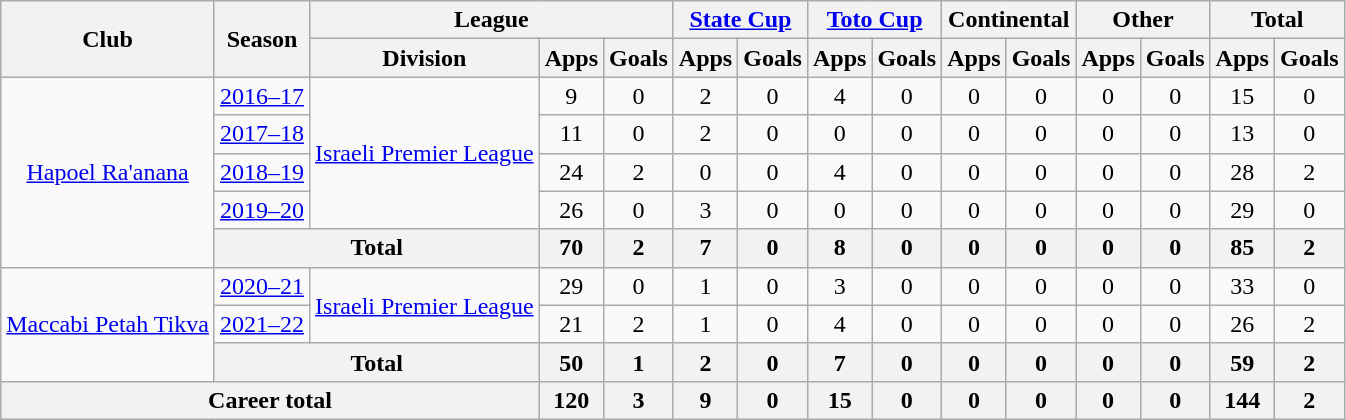<table class="wikitable" style="text-align: center">
<tr>
<th rowspan="2">Club</th>
<th rowspan="2">Season</th>
<th colspan="3">League</th>
<th colspan="2"><a href='#'>State Cup</a></th>
<th colspan="2"><a href='#'>Toto Cup</a></th>
<th colspan="2">Continental</th>
<th colspan="2">Other</th>
<th colspan="2">Total</th>
</tr>
<tr>
<th>Division</th>
<th>Apps</th>
<th>Goals</th>
<th>Apps</th>
<th>Goals</th>
<th>Apps</th>
<th>Goals</th>
<th>Apps</th>
<th>Goals</th>
<th>Apps</th>
<th>Goals</th>
<th>Apps</th>
<th>Goals</th>
</tr>
<tr>
<td rowspan="5"><a href='#'>Hapoel Ra'anana</a></td>
<td><a href='#'>2016–17</a></td>
<td rowspan="4"><a href='#'>Israeli Premier League</a></td>
<td>9</td>
<td>0</td>
<td>2</td>
<td>0</td>
<td>4</td>
<td>0</td>
<td>0</td>
<td>0</td>
<td>0</td>
<td>0</td>
<td>15</td>
<td>0</td>
</tr>
<tr>
<td><a href='#'>2017–18</a></td>
<td>11</td>
<td>0</td>
<td>2</td>
<td>0</td>
<td>0</td>
<td>0</td>
<td>0</td>
<td>0</td>
<td>0</td>
<td>0</td>
<td>13</td>
<td>0</td>
</tr>
<tr>
<td><a href='#'>2018–19</a></td>
<td>24</td>
<td>2</td>
<td>0</td>
<td>0</td>
<td>4</td>
<td>0</td>
<td>0</td>
<td>0</td>
<td>0</td>
<td>0</td>
<td>28</td>
<td>2</td>
</tr>
<tr>
<td><a href='#'>2019–20</a></td>
<td>26</td>
<td>0</td>
<td>3</td>
<td>0</td>
<td>0</td>
<td>0</td>
<td>0</td>
<td>0</td>
<td>0</td>
<td>0</td>
<td>29</td>
<td>0</td>
</tr>
<tr>
<th colspan="2">Total</th>
<th>70</th>
<th>2</th>
<th>7</th>
<th>0</th>
<th>8</th>
<th>0</th>
<th>0</th>
<th>0</th>
<th>0</th>
<th>0</th>
<th>85</th>
<th>2</th>
</tr>
<tr>
<td rowspan="3"><a href='#'>Maccabi Petah Tikva</a></td>
<td><a href='#'>2020–21</a></td>
<td rowspan="2"><a href='#'>Israeli Premier League</a></td>
<td>29</td>
<td>0</td>
<td>1</td>
<td>0</td>
<td>3</td>
<td>0</td>
<td>0</td>
<td>0</td>
<td>0</td>
<td>0</td>
<td>33</td>
<td>0</td>
</tr>
<tr>
<td><a href='#'>2021–22</a></td>
<td>21</td>
<td>2</td>
<td>1</td>
<td>0</td>
<td>4</td>
<td>0</td>
<td>0</td>
<td>0</td>
<td>0</td>
<td>0</td>
<td>26</td>
<td>2</td>
</tr>
<tr>
<th colspan="2">Total</th>
<th>50</th>
<th>1</th>
<th>2</th>
<th>0</th>
<th>7</th>
<th>0</th>
<th>0</th>
<th>0</th>
<th>0</th>
<th>0</th>
<th>59</th>
<th>2</th>
</tr>
<tr>
<th colspan="3"><strong>Career total</strong></th>
<th>120</th>
<th>3</th>
<th>9</th>
<th>0</th>
<th>15</th>
<th>0</th>
<th>0</th>
<th>0</th>
<th>0</th>
<th>0</th>
<th>144</th>
<th>2</th>
</tr>
</table>
